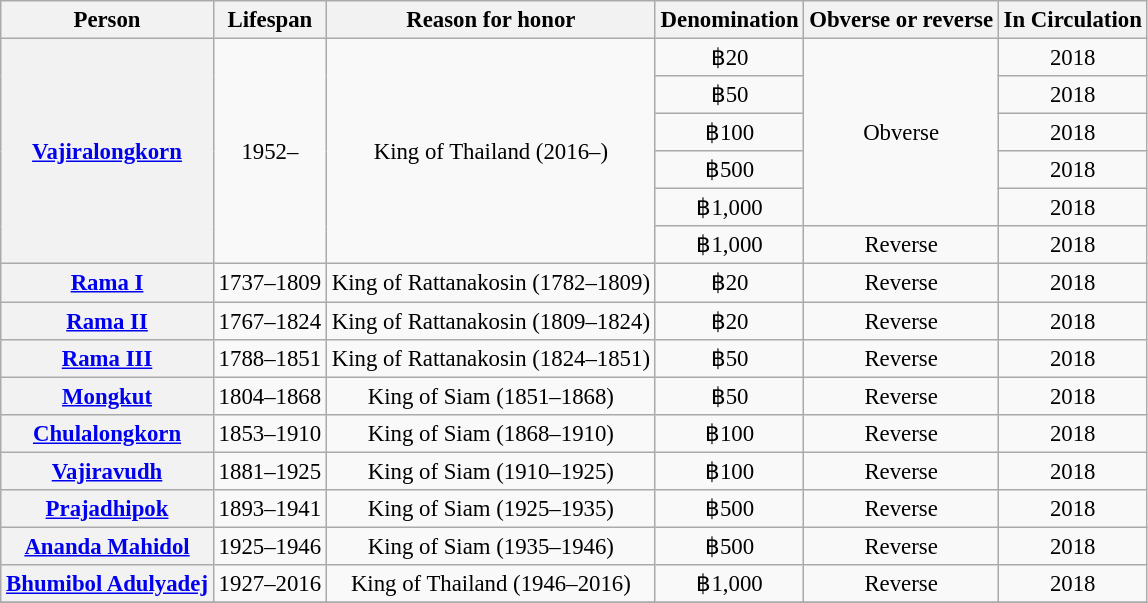<table class="wikitable" style="font-size: 95%; text-align:center;">
<tr>
<th>Person</th>
<th>Lifespan</th>
<th>Reason for honor</th>
<th>Denomination</th>
<th>Obverse or reverse</th>
<th>In Circulation</th>
</tr>
<tr>
<th rowspan="6"><a href='#'>Vajiralongkorn</a></th>
<td rowspan="6">1952–</td>
<td rowspan="6">King of Thailand (2016–)</td>
<td>฿20</td>
<td rowspan="5">Obverse</td>
<td>2018</td>
</tr>
<tr>
<td>฿50</td>
<td>2018</td>
</tr>
<tr>
<td>฿100</td>
<td>2018</td>
</tr>
<tr>
<td>฿500</td>
<td>2018</td>
</tr>
<tr>
<td>฿1,000</td>
<td>2018</td>
</tr>
<tr>
<td>฿1,000</td>
<td>Reverse</td>
<td>2018</td>
</tr>
<tr>
<th><a href='#'>Rama I</a></th>
<td>1737–1809</td>
<td>King of Rattanakosin (1782–1809)</td>
<td>฿20</td>
<td>Reverse</td>
<td>2018</td>
</tr>
<tr>
<th><a href='#'>Rama II</a></th>
<td>1767–1824</td>
<td>King of Rattanakosin (1809–1824)</td>
<td>฿20</td>
<td>Reverse</td>
<td>2018</td>
</tr>
<tr>
<th><a href='#'>Rama III</a></th>
<td>1788–1851</td>
<td>King of Rattanakosin (1824–1851)</td>
<td>฿50</td>
<td>Reverse</td>
<td>2018</td>
</tr>
<tr>
<th><a href='#'>Mongkut</a></th>
<td>1804–1868</td>
<td>King of Siam (1851–1868)</td>
<td>฿50</td>
<td>Reverse</td>
<td>2018</td>
</tr>
<tr>
<th><a href='#'>Chulalongkorn</a></th>
<td>1853–1910</td>
<td>King of Siam (1868–1910)</td>
<td>฿100</td>
<td>Reverse</td>
<td>2018</td>
</tr>
<tr>
<th><a href='#'>Vajiravudh</a></th>
<td>1881–1925</td>
<td>King of Siam (1910–1925)</td>
<td>฿100</td>
<td>Reverse</td>
<td>2018</td>
</tr>
<tr>
<th><a href='#'>Prajadhipok</a></th>
<td>1893–1941</td>
<td>King of Siam (1925–1935)</td>
<td>฿500</td>
<td>Reverse</td>
<td>2018</td>
</tr>
<tr>
<th><a href='#'>Ananda Mahidol</a></th>
<td>1925–1946</td>
<td>King of Siam (1935–1946)</td>
<td>฿500</td>
<td>Reverse</td>
<td>2018</td>
</tr>
<tr>
<th><a href='#'>Bhumibol Adulyadej</a></th>
<td>1927–2016</td>
<td>King of Thailand (1946–2016)</td>
<td>฿1,000</td>
<td>Reverse</td>
<td>2018</td>
</tr>
<tr>
</tr>
</table>
